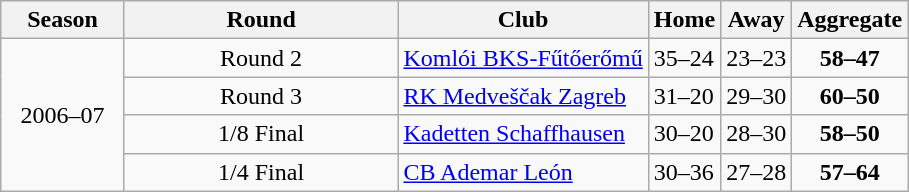<table class="wikitable">
<tr>
<th width=75>Season</th>
<th width=175>Round</th>
<th>Club</th>
<th>Home</th>
<th>Away</th>
<th>Aggregate</th>
</tr>
<tr>
<td style="text-align:center" rowspan="4">2006–07</td>
<td style="text-align:center">Round 2</td>
<td style="text-align:left"> <a href='#'>Komlói BKS-Fűtőerőmű</a></td>
<td style="text-align:left">35–24</td>
<td style="text-align:left">23–23</td>
<td style="text-align:center"><strong>58–47</strong></td>
</tr>
<tr>
<td style="text-align:center">Round 3</td>
<td style="text-align:left"> <a href='#'>RK Medveščak Zagreb</a></td>
<td style="text-align:left">31–20</td>
<td style="text-align:left">29–30</td>
<td style="text-align:center"><strong>60–50</strong></td>
</tr>
<tr>
<td style="text-align:center">1/8 Final</td>
<td style="text-align:left"> <a href='#'>Kadetten Schaffhausen</a></td>
<td style="text-align:left">30–20</td>
<td style="text-align:left">28–30</td>
<td style="text-align:center"><strong>58–50</strong></td>
</tr>
<tr>
<td style="text-align:center">1/4 Final</td>
<td style="text-align:left"> <a href='#'>CB Ademar León</a></td>
<td style="text-align:left">30–36</td>
<td style="text-align:left">27–28</td>
<td style="text-align:center"><strong>57–64</strong><br></td>
</tr>
</table>
